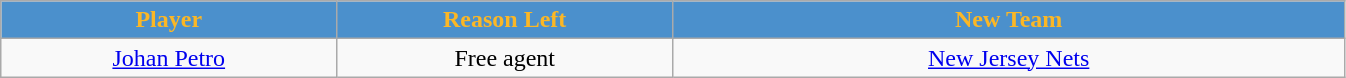<table class="wikitable sortable sortable">
<tr>
<th style="background:#4B90CC; color:#FBB726" width="10%">Player</th>
<th style="background:#4B90CC; color:#FBB726" width="10%">Reason Left</th>
<th style="background:#4B90CC; color:#FBB726" width="20%">New Team</th>
</tr>
<tr style="text-align: center">
<td><a href='#'>Johan Petro</a></td>
<td>Free agent</td>
<td><a href='#'>New Jersey Nets</a></td>
</tr>
</table>
